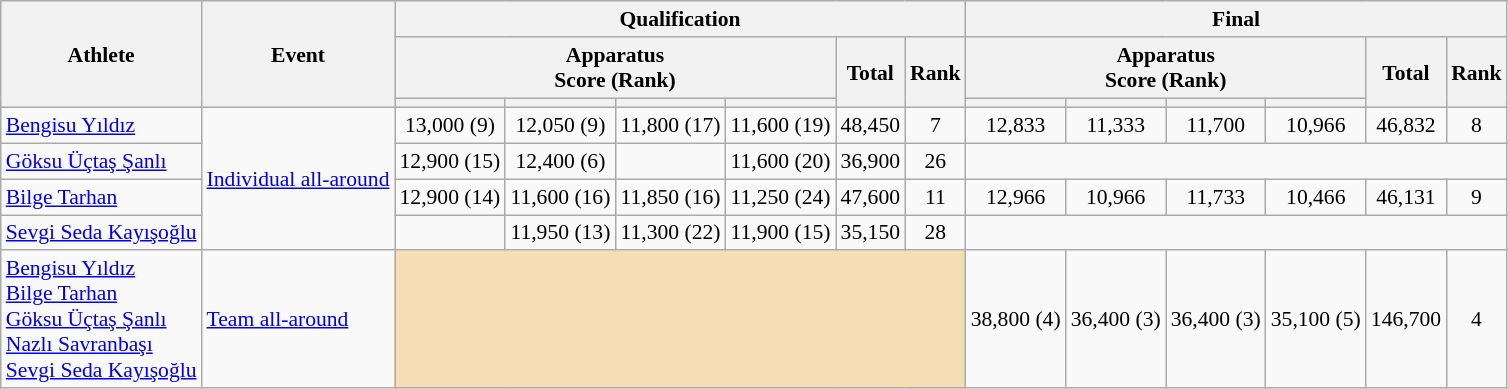<table class=wikitable style="font-size:90%; text-align:center">
<tr>
<th rowspan=3>Athlete</th>
<th rowspan=3>Event</th>
<th colspan=6>Qualification</th>
<th colspan=6>Final</th>
</tr>
<tr>
<th colspan=4>Apparatus<br>Score (Rank)</th>
<th rowspan=2>Total</th>
<th rowspan=2>Rank</th>
<th colspan=4>Apparatus<br>Score (Rank)</th>
<th rowspan=2>Total</th>
<th rowspan=2>Rank</th>
</tr>
<tr>
<th></th>
<th></th>
<th></th>
<th></th>
<th></th>
<th></th>
<th></th>
<th></th>
</tr>
<tr>
<td align=left><a href='#'>Bengisu Yıldız</a></td>
<td align=left rowspan=4><a href='#'>Individual all-around</a></td>
<td>13,000 (9)</td>
<td>12,050 (9)</td>
<td>11,800 (17)</td>
<td>11,600 (19)</td>
<td>48,450</td>
<td>7</td>
<td>12,833</td>
<td>11,333</td>
<td>11,700</td>
<td>10,966</td>
<td>46,832</td>
<td>8</td>
</tr>
<tr>
<td align=left><a href='#'>Göksu Üçtaş Şanlı</a></td>
<td>12,900 (15)</td>
<td>12,400 (6)</td>
<td></td>
<td>11,600 (20)</td>
<td>36,900</td>
<td>26</td>
<td colspan=6></td>
</tr>
<tr>
<td align=left><a href='#'>Bilge Tarhan</a></td>
<td>12,900 (14)</td>
<td>11,600 (16)</td>
<td>11,850 (16)</td>
<td>11,250 (24)</td>
<td>47,600</td>
<td>11</td>
<td>12,966</td>
<td>10,966</td>
<td>11,733</td>
<td>10,466</td>
<td>46,131</td>
<td>9</td>
</tr>
<tr>
<td align=left><a href='#'>Sevgi Seda Kayışoğlu</a></td>
<td></td>
<td>11,950 (13)</td>
<td>11,300 (22)</td>
<td>11,900 (15)</td>
<td>35,150</td>
<td>28</td>
<td colspan=6></td>
</tr>
<tr>
<td align=left><a href='#'>Bengisu Yıldız</a><br><a href='#'>Bilge Tarhan</a><br><a href='#'>Göksu Üçtaş Şanlı</a><br><a href='#'>Nazlı Savranbaşı</a><br><a href='#'>Sevgi Seda Kayışoğlu</a></td>
<td align=left><a href='#'>Team all-around</a></td>
<td colspan=6 bgcolor=wheat></td>
<td>38,800 (4)</td>
<td>36,400 (3)</td>
<td>36,400 (3)</td>
<td>35,100 (5)</td>
<td>146,700</td>
<td>4</td>
</tr>
</table>
